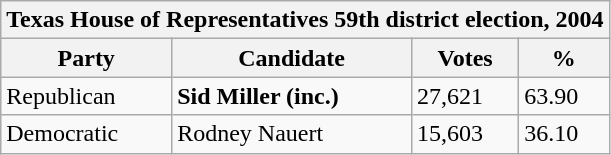<table class="wikitable">
<tr>
<th colspan="4">Texas House of Representatives 59th district election, 2004</th>
</tr>
<tr>
<th>Party</th>
<th>Candidate</th>
<th>Votes</th>
<th>%</th>
</tr>
<tr>
<td>Republican</td>
<td><strong>Sid Miller (inc.)</strong></td>
<td>27,621</td>
<td>63.90</td>
</tr>
<tr>
<td>Democratic</td>
<td>Rodney Nauert</td>
<td>15,603</td>
<td>36.10</td>
</tr>
</table>
